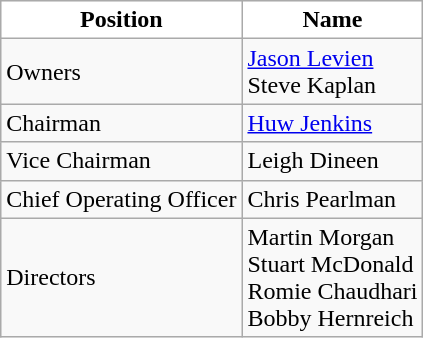<table class="wikitable" style="text-align: left">
<tr>
<th style="background:white; color:black;">Position</th>
<th style="background:white; color:black;">Name</th>
</tr>
<tr>
<td>Owners</td>
<td> <a href='#'>Jason Levien</a><br> Steve Kaplan<br></td>
</tr>
<tr>
<td>Chairman</td>
<td> <a href='#'>Huw Jenkins</a></td>
</tr>
<tr>
<td>Vice Chairman</td>
<td> Leigh Dineen</td>
</tr>
<tr>
<td>Chief Operating Officer</td>
<td> Chris Pearlman</td>
</tr>
<tr>
<td>Directors</td>
<td> Martin Morgan<br> Stuart McDonald<br> Romie Chaudhari<br> Bobby Hernreich</td>
</tr>
</table>
